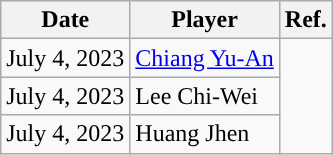<table class="wikitable">
<tr>
<th>Date</th>
<th>Player</th>
<th>Ref.</th>
</tr>
<tr>
<td>July 4, 2023</td>
<td><a href='#'>Chiang Yu-An</a></td>
<td rowspan=3></td>
</tr>
<tr>
<td>July 4, 2023</td>
<td>Lee Chi-Wei</td>
</tr>
<tr>
<td>July 4, 2023</td>
<td>Huang Jhen</td>
</tr>
</table>
